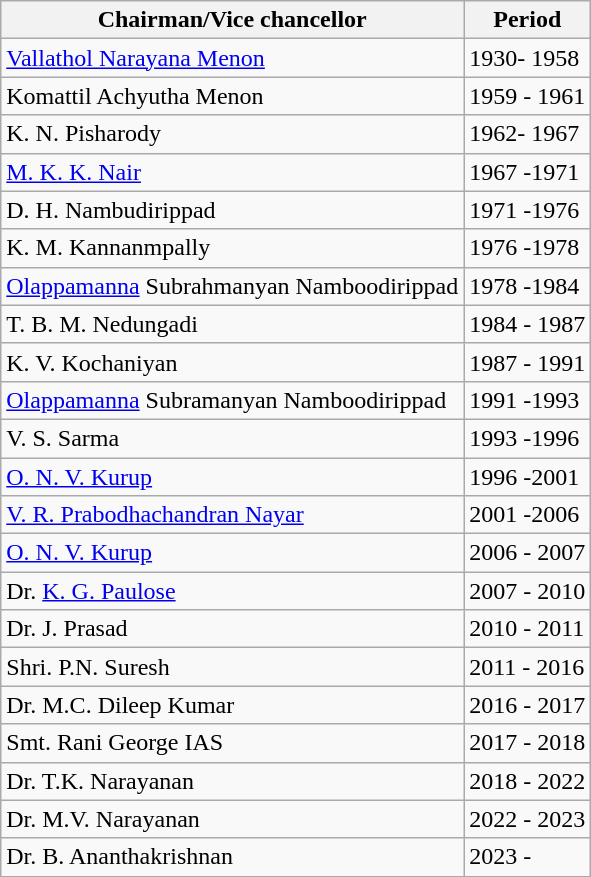<table class="wikitable">
<tr>
<th>Chairman/Vice chancellor</th>
<th>Period</th>
</tr>
<tr>
<td><a href='#'>Vallathol Narayana Menon</a></td>
<td>1930- 1958</td>
</tr>
<tr>
<td>Komattil Achyutha Menon</td>
<td>1959 - 1961</td>
</tr>
<tr>
<td>K. N. Pisharody</td>
<td>1962- 1967</td>
</tr>
<tr>
<td><a href='#'>M. K. K. Nair</a></td>
<td>1967 -1971</td>
</tr>
<tr>
<td>D. H. Nambudirippad</td>
<td>1971 -1976</td>
</tr>
<tr>
<td>K. M. Kannanmpally</td>
<td>1976 -1978</td>
</tr>
<tr>
<td><a href='#'>Olappamanna</a> Subrahmanyan Namboodirippad</td>
<td>1978 -1984</td>
</tr>
<tr>
<td>T. B. M. Nedungadi</td>
<td>1984 - 1987</td>
</tr>
<tr>
<td>K. V. Kochaniyan</td>
<td>1987 - 1991</td>
</tr>
<tr>
<td><a href='#'>Olappamanna</a> Subramanyan Namboodirippad</td>
<td>1991 -1993</td>
</tr>
<tr>
<td>V. S. Sarma</td>
<td>1993 -1996</td>
</tr>
<tr>
<td><a href='#'>O. N. V. Kurup</a></td>
<td>1996 -2001</td>
</tr>
<tr>
<td><a href='#'>V. R. Prabodhachandran Nayar</a></td>
<td>2001 -2006</td>
</tr>
<tr>
<td><a href='#'>O. N. V. Kurup</a></td>
<td>2006 - 2007</td>
</tr>
<tr>
<td>Dr. <a href='#'>K. G. Paulose</a></td>
<td>2007 - 2010</td>
</tr>
<tr>
<td>Dr. J. Prasad</td>
<td>2010 - 2011</td>
</tr>
<tr>
<td>Shri. P.N. Suresh</td>
<td>2011 - 2016</td>
</tr>
<tr>
<td>Dr. M.C. Dileep Kumar</td>
<td>2016 - 2017</td>
</tr>
<tr>
<td>Smt. Rani George IAS</td>
<td>2017 - 2018</td>
</tr>
<tr>
<td>Dr. T.K. Narayanan</td>
<td>2018 - 2022</td>
</tr>
<tr>
<td>Dr. M.V. Narayanan</td>
<td>2022 - 2023</td>
</tr>
<tr>
<td>Dr. B. Ananthakrishnan</td>
<td>2023 -</td>
</tr>
</table>
